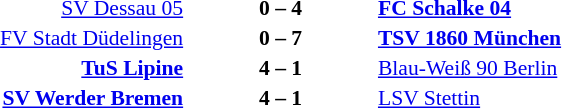<table width=100% cellspacing=1>
<tr>
<th width=25%></th>
<th width=10%></th>
<th width=25%></th>
<th></th>
</tr>
<tr style=font-size:90%>
<td align=right><a href='#'>SV Dessau 05</a></td>
<td align=center><strong>0 – 4</strong></td>
<td><strong><a href='#'>FC Schalke 04</a></strong></td>
</tr>
<tr style=font-size:90%>
<td align=right><a href='#'>FV Stadt Düdelingen</a></td>
<td align=center><strong>0 – 7</strong></td>
<td><strong><a href='#'>TSV 1860 München</a></strong></td>
</tr>
<tr style=font-size:90%>
<td align=right><strong><a href='#'>TuS Lipine</a></strong></td>
<td align=center><strong>4 – 1</strong></td>
<td><a href='#'>Blau-Weiß 90 Berlin</a></td>
</tr>
<tr style=font-size:90%>
<td align=right><strong><a href='#'>SV Werder Bremen</a></strong></td>
<td align=center><strong>4 – 1</strong></td>
<td><a href='#'>LSV Stettin</a></td>
</tr>
</table>
